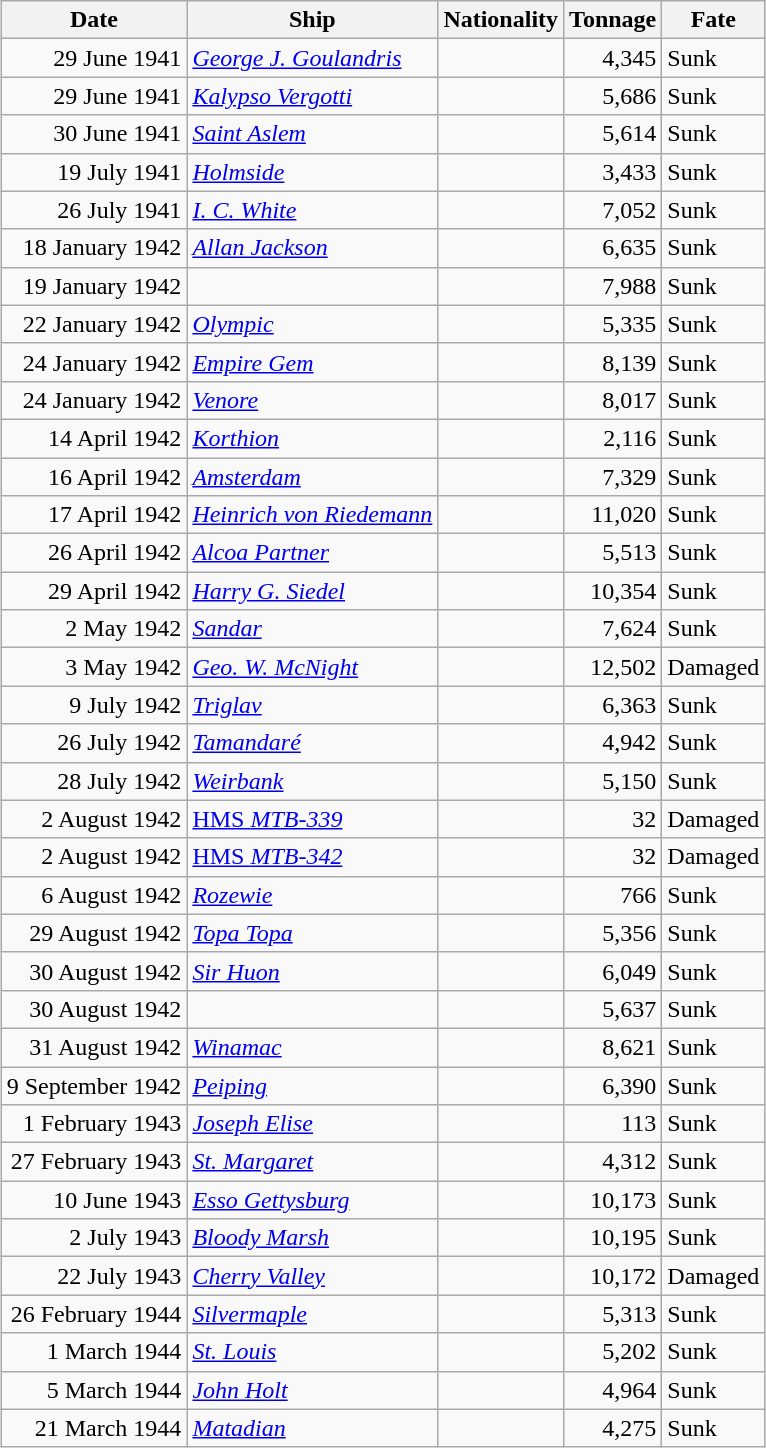<table class="wikitable sortable" style="margin: 1em auto 1em auto;"|->
<tr>
<th>Date</th>
<th>Ship</th>
<th>Nationality</th>
<th>Tonnage</th>
<th>Fate</th>
</tr>
<tr>
<td align="right">29 June 1941</td>
<td align="left"><a href='#'><em>George J. Goulandris</em></a></td>
<td align="left"></td>
<td align="right">4,345</td>
<td align="left">Sunk</td>
</tr>
<tr>
<td align="right">29 June 1941</td>
<td align="left"><a href='#'><em>Kalypso Vergotti</em></a></td>
<td align="left"></td>
<td align="right">5,686</td>
<td align="left">Sunk</td>
</tr>
<tr>
<td align="right">30 June 1941</td>
<td align="left"><a href='#'><em>Saint Aslem</em></a></td>
<td align="left"></td>
<td align="right">5,614</td>
<td align="left">Sunk</td>
</tr>
<tr>
<td align="right">19 July 1941</td>
<td align="left"><a href='#'><em>Holmside</em></a></td>
<td align="left"></td>
<td align="right">3,433</td>
<td align="left">Sunk</td>
</tr>
<tr>
<td align="right">26 July 1941</td>
<td align="left"><a href='#'><em>I. C. White</em></a></td>
<td align="left"></td>
<td align="right">7,052</td>
<td align="left">Sunk</td>
</tr>
<tr>
<td align="right">18 January 1942</td>
<td align="left"><a href='#'><em>Allan Jackson</em></a></td>
<td align="left"></td>
<td align="right">6,635</td>
<td align="left">Sunk</td>
</tr>
<tr>
<td align="right">19 January 1942</td>
<td align="left"></td>
<td align="left"></td>
<td align="right">7,988</td>
<td align="left">Sunk</td>
</tr>
<tr>
<td align="right">22 January 1942</td>
<td align="left"><a href='#'><em>Olympic</em></a></td>
<td align="left"></td>
<td align="right">5,335</td>
<td align="left">Sunk</td>
</tr>
<tr>
<td align="right">24 January 1942</td>
<td align="left"><em><a href='#'>Empire Gem</a></em></td>
<td align="left"></td>
<td align="right">8,139</td>
<td align="left">Sunk</td>
</tr>
<tr>
<td align="right">24 January 1942</td>
<td align="left"><a href='#'><em>Venore</em></a></td>
<td align="left"></td>
<td align="right">8,017</td>
<td align="left">Sunk</td>
</tr>
<tr>
<td align="right">14 April 1942</td>
<td align="left"><a href='#'><em>Korthion</em></a></td>
<td align="left"></td>
<td align="right">2,116</td>
<td align="left">Sunk</td>
</tr>
<tr>
<td align="right">16 April 1942</td>
<td align="left"><a href='#'><em>Amsterdam</em></a></td>
<td align="left"></td>
<td align="right">7,329</td>
<td align="left">Sunk</td>
</tr>
<tr>
<td align="right">17 April 1942</td>
<td align="left"><a href='#'><em>Heinrich von Riedemann</em></a></td>
<td align="left"></td>
<td align="right">11,020</td>
<td align="left">Sunk</td>
</tr>
<tr>
<td align="right">26 April 1942</td>
<td align="left"><a href='#'><em>Alcoa Partner</em></a></td>
<td align="left"></td>
<td align="right">5,513</td>
<td align="left">Sunk</td>
</tr>
<tr>
<td align="right">29 April 1942</td>
<td align="left"><a href='#'><em>Harry G. Siedel</em></a></td>
<td align="left"></td>
<td align="right">10,354</td>
<td align="left">Sunk</td>
</tr>
<tr>
<td align="right">2 May 1942</td>
<td align="left"><a href='#'><em>Sandar</em></a></td>
<td align="left"></td>
<td align="right">7,624</td>
<td align="left">Sunk</td>
</tr>
<tr>
<td align="right">3 May 1942</td>
<td align="left"><a href='#'><em>Geo. W. McNight</em></a></td>
<td align="left"></td>
<td align="right">12,502</td>
<td align="left">Damaged</td>
</tr>
<tr>
<td align="right">9 July 1942</td>
<td align="left"><a href='#'><em>Triglav</em></a></td>
<td align="left"></td>
<td align="right">6,363</td>
<td align="left">Sunk</td>
</tr>
<tr>
<td align="right">26 July 1942</td>
<td align="left"><a href='#'><em>Tamandaré</em></a></td>
<td align="left"></td>
<td align="right">4,942</td>
<td align="left">Sunk</td>
</tr>
<tr>
<td align="right">28 July 1942</td>
<td align="left"><a href='#'><em>Weirbank</em></a></td>
<td align="left"></td>
<td align="right">5,150</td>
<td align="left">Sunk</td>
</tr>
<tr>
<td align="right">2 August 1942</td>
<td align="left"><a href='#'>HMS <em>MTB-339</em></a></td>
<td align="left"></td>
<td align="right">32</td>
<td align="left">Damaged</td>
</tr>
<tr>
<td align="right">2 August 1942</td>
<td align="left"><a href='#'>HMS <em>MTB-342</em></a></td>
<td align="left"></td>
<td align="right">32</td>
<td align="left">Damaged</td>
</tr>
<tr>
<td align="right">6 August 1942</td>
<td align="left"><a href='#'><em>Rozewie</em></a></td>
<td align="left"></td>
<td align="right">766</td>
<td align="left">Sunk</td>
</tr>
<tr>
<td align="right">29 August 1942</td>
<td align="left"><a href='#'><em>Topa Topa</em></a></td>
<td align="left"></td>
<td align="right">5,356</td>
<td align="left">Sunk</td>
</tr>
<tr>
<td align="right">30 August 1942</td>
<td align="left"><a href='#'><em>Sir Huon</em></a></td>
<td align="left"></td>
<td align="right">6,049</td>
<td align="left">Sunk</td>
</tr>
<tr>
<td align="right">30 August 1942</td>
<td align="left"></td>
<td align="left"></td>
<td align="right">5,637</td>
<td align="left">Sunk</td>
</tr>
<tr>
<td align="right">31 August 1942</td>
<td align="left"><a href='#'><em>Winamac</em></a></td>
<td align="left"></td>
<td align="right">8,621</td>
<td align="left">Sunk</td>
</tr>
<tr>
<td align="right">9 September 1942</td>
<td align="left"><a href='#'><em>Peiping</em></a></td>
<td align="left"></td>
<td align="right">6,390</td>
<td align="left">Sunk</td>
</tr>
<tr>
<td align="right">1 February 1943</td>
<td align="left"><a href='#'><em>Joseph Elise</em></a></td>
<td align="left"></td>
<td align="right">113</td>
<td align="left">Sunk</td>
</tr>
<tr>
<td align="right">27 February 1943</td>
<td align="left"><a href='#'><em>St. Margaret</em></a></td>
<td align="left"></td>
<td align="right">4,312</td>
<td align="left">Sunk</td>
</tr>
<tr>
<td align="right">10 June 1943</td>
<td align="left"><a href='#'><em>Esso Gettysburg</em></a></td>
<td align="left"></td>
<td align="right">10,173</td>
<td align="left">Sunk</td>
</tr>
<tr>
<td align="right">2 July 1943</td>
<td align="left"><a href='#'><em>Bloody Marsh</em></a></td>
<td align="left"></td>
<td align="right">10,195</td>
<td align="left">Sunk</td>
</tr>
<tr>
<td align="right">22 July 1943</td>
<td align="left"><a href='#'><em>Cherry Valley</em></a></td>
<td align="left"></td>
<td align="right">10,172</td>
<td align="left">Damaged</td>
</tr>
<tr>
<td align="right">26 February 1944</td>
<td align="left"><a href='#'><em>Silvermaple</em></a></td>
<td align="left"></td>
<td align="right">5,313</td>
<td align="left">Sunk</td>
</tr>
<tr>
<td align="right">1 March 1944</td>
<td align="left"><a href='#'><em>St. Louis</em></a></td>
<td align="left"></td>
<td align="right">5,202</td>
<td align="left">Sunk</td>
</tr>
<tr>
<td align="right">5 March 1944</td>
<td align="left"><a href='#'><em>John Holt</em></a></td>
<td align="left"></td>
<td align="right">4,964</td>
<td align="left">Sunk</td>
</tr>
<tr>
<td align="right">21 March 1944</td>
<td align="left"><a href='#'><em>Matadian</em></a></td>
<td align="left"></td>
<td align="right">4,275</td>
<td align="left">Sunk</td>
</tr>
</table>
